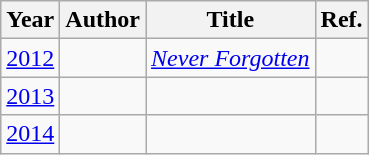<table class="wikitable sortable mw-collapsible">
<tr>
<th>Year</th>
<th>Author</th>
<th>Title</th>
<th>Ref.</th>
</tr>
<tr>
<td><a href='#'>2012</a></td>
<td></td>
<td><em><a href='#'>Never Forgotten</a></em></td>
<td></td>
</tr>
<tr>
<td><a href='#'>2013</a></td>
<td></td>
<td><em></em></td>
<td></td>
</tr>
<tr>
<td><a href='#'>2014</a></td>
<td></td>
<td><em></em></td>
<td></td>
</tr>
</table>
